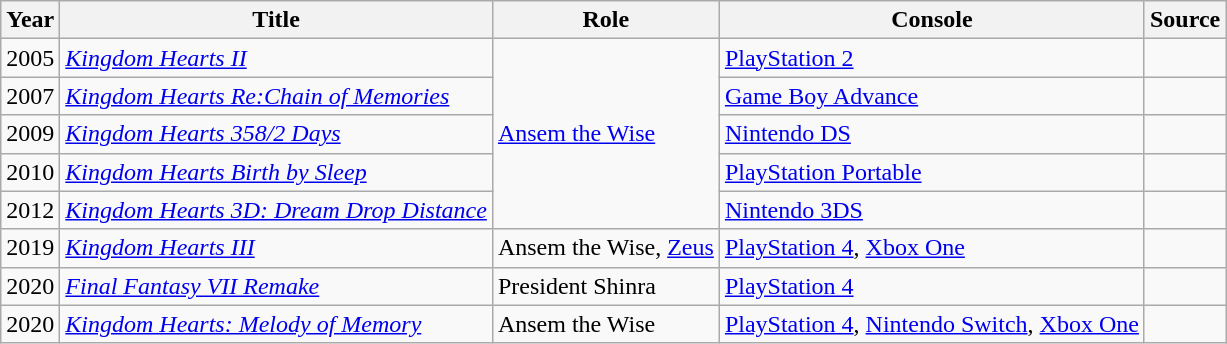<table class="wikitable sortable">
<tr>
<th>Year</th>
<th>Title</th>
<th>Role</th>
<th>Console</th>
<th>Source</th>
</tr>
<tr>
<td>2005</td>
<td><em><a href='#'>Kingdom Hearts II</a></em></td>
<td rowspan="5"><a href='#'>Ansem the Wise</a></td>
<td><a href='#'>PlayStation 2</a></td>
<td></td>
</tr>
<tr>
<td>2007</td>
<td><em><a href='#'>Kingdom Hearts Re:Chain of Memories</a></em></td>
<td><a href='#'>Game Boy Advance</a></td>
<td></td>
</tr>
<tr>
<td>2009</td>
<td><em><a href='#'>Kingdom Hearts 358/2 Days</a></em></td>
<td><a href='#'>Nintendo DS</a></td>
<td></td>
</tr>
<tr>
<td>2010</td>
<td><em><a href='#'>Kingdom Hearts Birth by Sleep</a></em></td>
<td><a href='#'>PlayStation Portable</a></td>
<td></td>
</tr>
<tr>
<td>2012</td>
<td><em><a href='#'>Kingdom Hearts 3D: Dream Drop Distance</a></em></td>
<td><a href='#'>Nintendo 3DS</a></td>
<td></td>
</tr>
<tr>
<td>2019</td>
<td><em><a href='#'>Kingdom Hearts III</a></em></td>
<td>Ansem the Wise, <a href='#'>Zeus</a></td>
<td><a href='#'>PlayStation 4</a>, <a href='#'>Xbox One</a></td>
<td></td>
</tr>
<tr>
<td>2020</td>
<td><em><a href='#'>Final Fantasy VII Remake</a></em></td>
<td>President Shinra</td>
<td><a href='#'>PlayStation 4</a></td>
<td></td>
</tr>
<tr>
<td>2020</td>
<td><em><a href='#'>Kingdom Hearts: Melody of Memory</a></em></td>
<td>Ansem the Wise</td>
<td><a href='#'>PlayStation 4</a>, <a href='#'>Nintendo Switch</a>, <a href='#'>Xbox One</a></td>
<td></td>
</tr>
</table>
